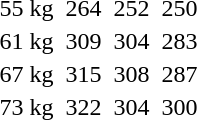<table>
<tr>
<td>55 kg<br></td>
<td></td>
<td>264</td>
<td></td>
<td>252</td>
<td></td>
<td>250</td>
</tr>
<tr>
<td>61 kg<br></td>
<td></td>
<td>309</td>
<td></td>
<td>304</td>
<td></td>
<td>283</td>
</tr>
<tr>
<td>67 kg<br></td>
<td></td>
<td>315</td>
<td></td>
<td>308</td>
<td></td>
<td>287</td>
</tr>
<tr>
<td>73 kg<br></td>
<td></td>
<td>322</td>
<td></td>
<td>304</td>
<td></td>
<td>300</td>
</tr>
</table>
